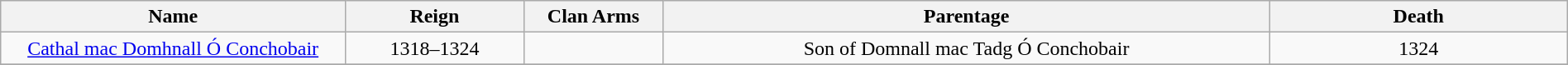<table style="text-align:center; width:100%" class="wikitable">
<tr>
<th style="width:22%">Name</th>
<th>Reign</th>
<th style="width:105px">Clan Arms</th>
<th>Parentage</th>
<th style="width:19%">Death</th>
</tr>
<tr>
<td><a href='#'>Cathal mac Domhnall Ó Conchobair</a></td>
<td>1318–1324</td>
<td></td>
<td>Son of Domnall mac Tadg Ó Conchobair</td>
<td>1324</td>
</tr>
<tr>
</tr>
</table>
